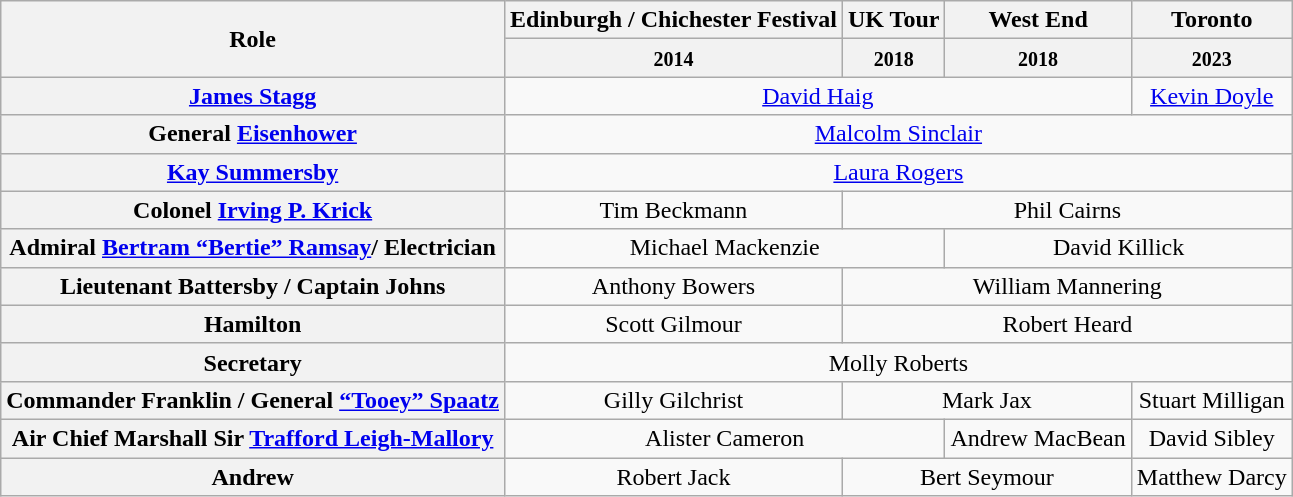<table class="wikitable">
<tr>
<th rowspan="2">Role</th>
<th>Edinburgh / Chichester Festival</th>
<th>UK Tour</th>
<th>West End</th>
<th>Toronto</th>
</tr>
<tr>
<th><small>2014</small></th>
<th><small>2018</small></th>
<th><small>2018</small></th>
<th><small>2023</small></th>
</tr>
<tr>
<th><a href='#'>James Stagg</a></th>
<td align="center" colspan="3"><a href='#'>David Haig</a></td>
<td style="text-align:center;"><a href='#'>Kevin Doyle</a></td>
</tr>
<tr>
<th>General <a href='#'>Eisenhower</a></th>
<td align="center" colspan="4"><a href='#'>Malcolm Sinclair</a></td>
</tr>
<tr>
<th><a href='#'>Kay Summersby</a></th>
<td align="center" colspan="4"><a href='#'>Laura Rogers</a></td>
</tr>
<tr>
<th>Colonel <a href='#'>Irving P. Krick</a></th>
<td style="text-align:center;">Tim Beckmann</td>
<td align="center" colspan="3">Phil Cairns</td>
</tr>
<tr>
<th>Admiral <a href='#'>Bertram “Bertie” Ramsay</a>/ Electrician</th>
<td align="center" colspan="2">Michael Mackenzie</td>
<td align="center" colspan="2">David Killick</td>
</tr>
<tr>
<th>Lieutenant Battersby / Captain Johns</th>
<td style="text-align:center;">Anthony Bowers</td>
<td align="center" colspan="3">William Mannering</td>
</tr>
<tr>
<th>Hamilton</th>
<td style="text-align:center;">Scott Gilmour</td>
<td align="center" colspan="3">Robert Heard</td>
</tr>
<tr>
<th>Secretary</th>
<td align="center" colspan="4">Molly Roberts</td>
</tr>
<tr>
<th>Commander Franklin / General <a href='#'>“Tooey” Spaatz</a></th>
<td style="text-align:center;">Gilly Gilchrist</td>
<td align="center" colspan="2">Mark Jax</td>
<td style="text-align:center;">Stuart Milligan</td>
</tr>
<tr>
<th>Air Chief Marshall Sir <a href='#'>Trafford Leigh-Mallory</a></th>
<td align="center" colspan="2">Alister Cameron</td>
<td style="text-align:center;">Andrew MacBean</td>
<td style="text-align:center;">David Sibley</td>
</tr>
<tr>
<th>Andrew</th>
<td style="text-align:center;">Robert Jack</td>
<td align="center" colspan="2">Bert Seymour</td>
<td style="text-align:center;">Matthew Darcy</td>
</tr>
</table>
